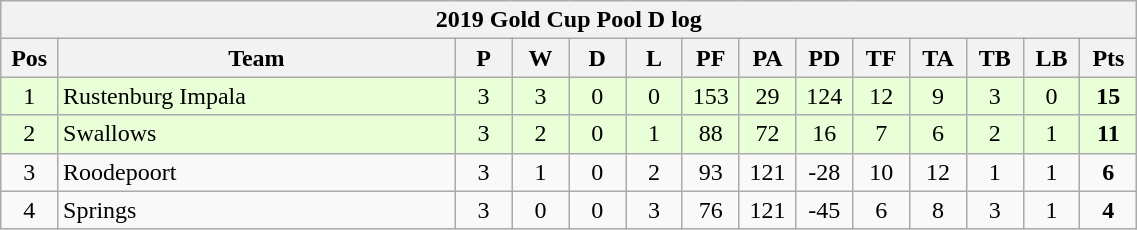<table class="wikitable" style="text-align:center; font-size:100%; width:60%;">
<tr>
<th colspan="100%" cellpadding="0" cellspacing="0"><strong>2019 Gold Cup Pool D log</strong></th>
</tr>
<tr>
<th style="width:5%;">Pos</th>
<th style="width:35%;">Team</th>
<th style="width:5%;">P</th>
<th style="width:5%;">W</th>
<th style="width:5%;">D</th>
<th style="width:5%;">L</th>
<th style="width:5%;">PF</th>
<th style="width:5%;">PA</th>
<th style="width:5%;">PD</th>
<th style="width:5%;">TF</th>
<th style="width:5%;">TA</th>
<th style="width:5%;">TB</th>
<th style="width:5%;">LB</th>
<th style="width:5%;">Pts<br></th>
</tr>
<tr style="background:#E8FFD8;">
<td>1</td>
<td align=left>Rustenburg Impala</td>
<td>3</td>
<td>3</td>
<td>0</td>
<td>0</td>
<td>153</td>
<td>29</td>
<td>124</td>
<td>12</td>
<td>9</td>
<td>3</td>
<td>0</td>
<td><strong>15</strong></td>
</tr>
<tr style="background:#E8FFD8;">
<td>2</td>
<td align=left>Swallows</td>
<td>3</td>
<td>2</td>
<td>0</td>
<td>1</td>
<td>88</td>
<td>72</td>
<td>16</td>
<td>7</td>
<td>6</td>
<td>2</td>
<td>1</td>
<td><strong>11</strong></td>
</tr>
<tr>
<td>3</td>
<td align=left>Roodepoort</td>
<td>3</td>
<td>1</td>
<td>0</td>
<td>2</td>
<td>93</td>
<td>121</td>
<td>-28</td>
<td>10</td>
<td>12</td>
<td>1</td>
<td>1</td>
<td><strong>6</strong></td>
</tr>
<tr>
<td>4</td>
<td align=left>Springs</td>
<td>3</td>
<td>0</td>
<td>0</td>
<td>3</td>
<td>76</td>
<td>121</td>
<td>-45</td>
<td>6</td>
<td>8</td>
<td>3</td>
<td>1</td>
<td><strong>4</strong></td>
</tr>
</table>
